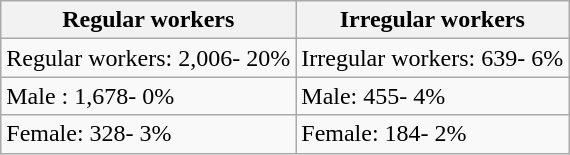<table class="wikitable">
<tr>
<th>Regular workers</th>
<th>Irregular workers</th>
</tr>
<tr>
<td>Regular workers: 2,006- 20%</td>
<td>Irregular workers: 639- 6%</td>
</tr>
<tr>
<td>Male : 1,678- 0%</td>
<td>Male: 455- 4%</td>
</tr>
<tr>
<td>Female: 328- 3%</td>
<td>Female: 184- 2%</td>
</tr>
</table>
